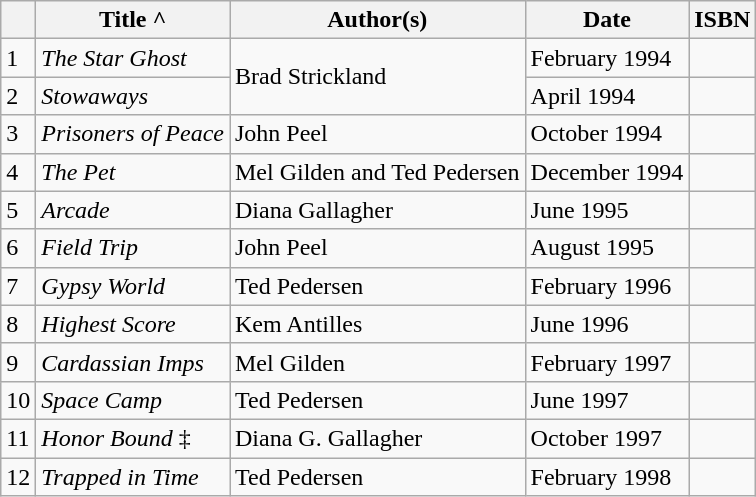<table class="wikitable">
<tr>
<th></th>
<th>Title ^</th>
<th>Author(s)</th>
<th>Date</th>
<th>ISBN</th>
</tr>
<tr>
<td>1</td>
<td><em>The Star Ghost</em></td>
<td rowspan="2">Brad Strickland</td>
<td>February 1994</td>
<td></td>
</tr>
<tr>
<td>2</td>
<td><em>Stowaways</em></td>
<td>April 1994</td>
<td></td>
</tr>
<tr>
<td>3</td>
<td><em>Prisoners of Peace</em></td>
<td>John Peel</td>
<td>October 1994</td>
<td></td>
</tr>
<tr>
<td>4</td>
<td><em>The Pet</em></td>
<td>Mel Gilden and Ted Pedersen</td>
<td>December 1994</td>
<td></td>
</tr>
<tr>
<td>5</td>
<td><em>Arcade</em></td>
<td>Diana Gallagher</td>
<td>June 1995</td>
<td></td>
</tr>
<tr>
<td>6</td>
<td><em>Field Trip</em></td>
<td>John Peel</td>
<td>August 1995</td>
<td></td>
</tr>
<tr>
<td>7</td>
<td><em>Gypsy World</em></td>
<td>Ted Pedersen</td>
<td>February 1996</td>
<td></td>
</tr>
<tr>
<td>8</td>
<td><em>Highest Score</em></td>
<td>Kem Antilles</td>
<td>June 1996</td>
<td></td>
</tr>
<tr>
<td>9</td>
<td><em>Cardassian Imps</em></td>
<td>Mel Gilden</td>
<td>February 1997</td>
<td></td>
</tr>
<tr>
<td>10</td>
<td><em>Space Camp</em></td>
<td>Ted Pedersen</td>
<td>June 1997</td>
<td></td>
</tr>
<tr>
<td>11</td>
<td><em>Honor Bound</em> ‡</td>
<td>Diana G. Gallagher</td>
<td>October 1997</td>
<td></td>
</tr>
<tr>
<td>12</td>
<td><em>Trapped in Time</em></td>
<td>Ted Pedersen</td>
<td>February 1998</td>
<td></td>
</tr>
</table>
